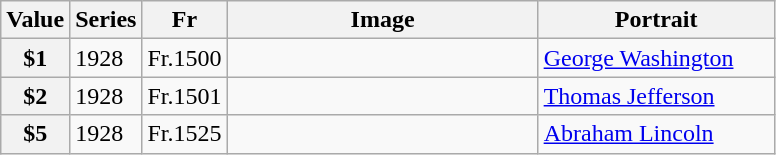<table class="wikitable">
<tr>
<th scope="col" style="width:30px;">Value</th>
<th scope="col" style="width:40px;">Series</th>
<th scope="col" style="width:40px; ">Fr</th>
<th scope="col" style="width:200px;">Image</th>
<th scope="col" style="width:150px;" class="unsortable">Portrait</th>
</tr>
<tr>
<th scope="row">$1</th>
<td>1928</td>
<td>Fr.1500</td>
<td></td>
<td><a href='#'>George Washington</a></td>
</tr>
<tr>
<th scope="row">$2</th>
<td>1928</td>
<td>Fr.1501</td>
<td></td>
<td><a href='#'>Thomas Jefferson</a></td>
</tr>
<tr>
<th scope="row">$5</th>
<td>1928</td>
<td>Fr.1525</td>
<td></td>
<td><a href='#'>Abraham Lincoln</a></td>
</tr>
</table>
